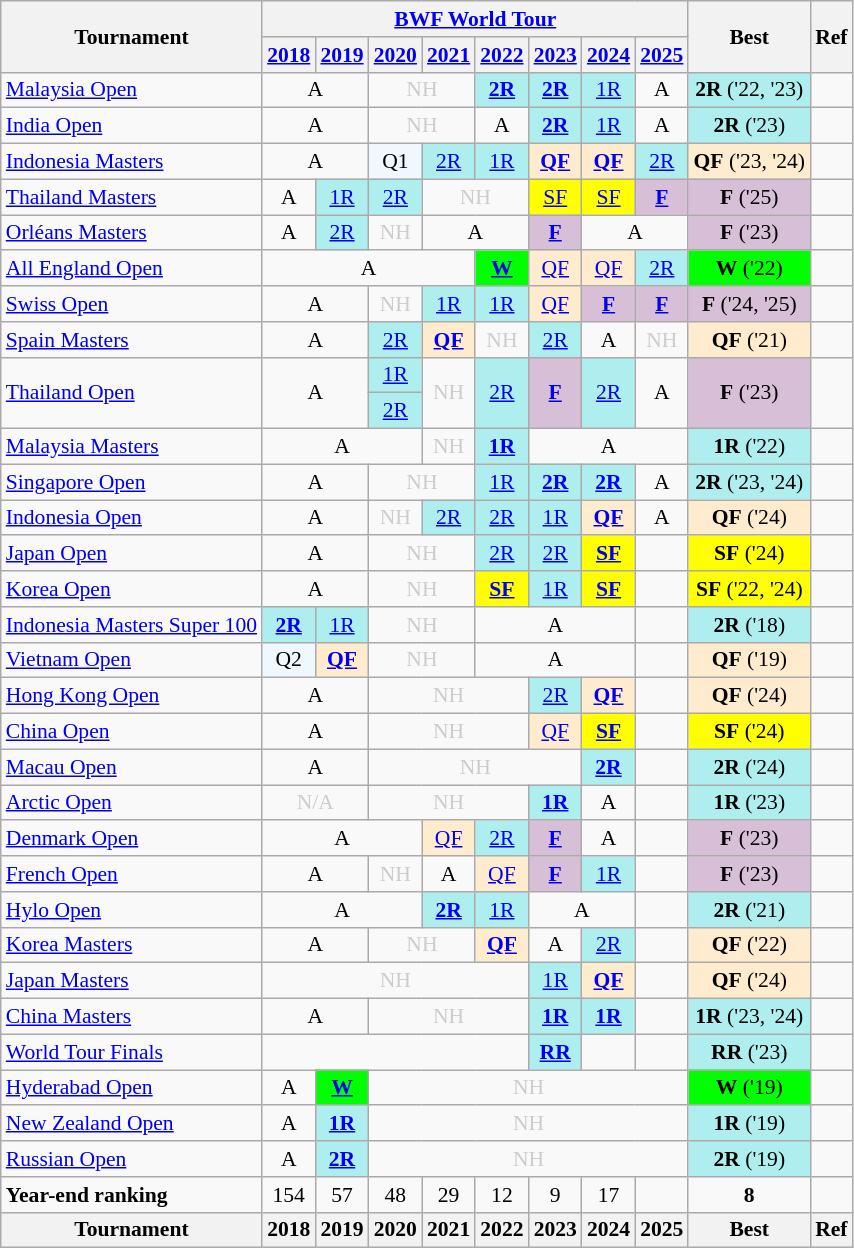<table class="wikitable" style="font-size: 90%; text-align:center">
<tr>
<th rowspan="2">Tournament</th>
<th colspan="8"><a href='#'>BWF World Tour</a></th>
<th rowspan="2">Best</th>
<th rowspan="2">Ref</th>
</tr>
<tr>
<th><a href='#'>2018</a></th>
<th><a href='#'>2019</a></th>
<th><a href='#'>2020</a></th>
<th><a href='#'>2021</a></th>
<th><a href='#'>2022</a></th>
<th><a href='#'>2023</a></th>
<th><a href='#'>2024</a></th>
<th><a href='#'>2025</a></th>
</tr>
<tr>
<td align=left><a href='#'>Malaysia Open</a></td>
<td colspan="2">A</td>
<td colspan="2" style=color:#ccc>NH</td>
<td bgcolor=AFEEEE><strong><a href='#'>2R</a></strong></td>
<td bgcolor=AFEEEE><strong><a href='#'>2R</a></strong></td>
<td bgcolor=AFEEEE><a href='#'>1R</a></td>
<td>A</td>
<td bgcolor=AFEEEE><strong>2R</strong> ('22, '23)</td>
<td></td>
</tr>
<tr>
<td align=left><a href='#'>India Open</a></td>
<td colspan="2">A</td>
<td colspan="2" style=color:#ccc>NH</td>
<td>A</td>
<td bgcolor=AFEEEE><strong><a href='#'>2R</a></strong></td>
<td bgcolor=AFEEEE><a href='#'>1R</a></td>
<td>A</td>
<td bgcolor=AFEEEE><strong>2R</strong> ('23)</td>
<td></td>
</tr>
<tr>
<td align=left><a href='#'>Indonesia Masters</a></td>
<td colspan=2>A</td>
<td 2020; bgcolor=F0F8FF>Q1</td>
<td bgcolor=AFEEEE><a href='#'>2R</a></td>
<td bgcolor=AFEEEE><a href='#'>1R</a></td>
<td bgcolor=FFEBCD><strong><a href='#'>QF</a></strong></td>
<td bgcolor=FFEBCD><strong><a href='#'>QF</a></strong></td>
<td bgcolor=AFEEEE><a href='#'>2R</a></td>
<td bgcolor=FFEBCD><strong>QF</strong> ('23, '24)</td>
<td></td>
</tr>
<tr>
<td align=left><a href='#'>Thailand Masters</a></td>
<td>A</td>
<td bgcolor=AFEEEE><a href='#'>1R</a></td>
<td bgcolor=AFEEEE><a href='#'>2R</a></td>
<td colspan="2" style=color:#ccc>NH</td>
<td bgcolor=FFFF00><a href='#'>SF</a></td>
<td bgcolor=FFFF00><a href='#'>SF</a></td>
<td bgcolor=D8BFD8><strong><a href='#'>F</a></strong></td>
<td bgcolor=D8BFD8><strong>F</strong> ('25)</td>
<td></td>
</tr>
<tr>
<td align=left><a href='#'>Orléans Masters</a></td>
<td>A</td>
<td bgcolor=AFEEEE><a href='#'>2R</a></td>
<td style=color:#ccc>NH</td>
<td colspan="2">A</td>
<td bgcolor=D8BFD8><strong><a href='#'>F</a></strong></td>
<td colspan="2">A</td>
<td bgcolor=D8BFD8><strong>F</strong> ('23)</td>
<td></td>
</tr>
<tr>
<td align=left><a href='#'>All England Open</a></td>
<td colspan="4">A</td>
<td bgcolor=00FF00><strong><a href='#'>W</a></strong></td>
<td bgcolor=FFEBCD><a href='#'>QF</a></td>
<td bgcolor=FFEBCD><a href='#'>QF</a></td>
<td bgcolor=AFEEEE><a href='#'>2R</a></td>
<td bgcolor=00FF00><strong>W</strong> ('22)</td>
<td></td>
</tr>
<tr>
<td align=left><a href='#'>Swiss Open</a></td>
<td colspan=2>A</td>
<td style=color:#ccc>NH</td>
<td bgcolor=AFEEEE><a href='#'>1R</a></td>
<td bgcolor=AFEEEE><a href='#'>1R</a></td>
<td bgcolor=FFEBCD><a href='#'>QF</a></td>
<td bgcolor=D8BFD8><strong><a href='#'>F</a></strong></td>
<td bgcolor=D8BFD8><strong><a href='#'>F</a></strong></td>
<td bgcolor=D8BFD8><strong>F</strong> ('24, '25)</td>
<td></td>
</tr>
<tr>
<td align=left><a href='#'>Spain Masters</a></td>
<td colspan=2>A</td>
<td bgcolor=AFEEEE><a href='#'>2R</a></td>
<td bgcolor=FFEBCD><a href='#'><strong>QF</strong></a></td>
<td 2022; style=color:#ccc>NH</td>
<td bgcolor=AFEEEE><a href='#'>2R</a></td>
<td>A</td>
<td 2025; style=color:#ccc>NH</td>
<td bgcolor=FFEBCD><strong>QF</strong> ('21)</td>
<td></td>
</tr>
<tr>
<td rowspan="2" align=left><a href='#'>Thailand Open</a></td>
<td rowspan="2" colspan=2>A</td>
<td bgcolor=AFEEEE><a href='#'>1R</a></td>
<td rowspan="2" style=color:#ccc>NH</td>
<td rowspan="2" bgcolor=AFEEEE><a href='#'>2R</a></td>
<td rowspan="2" bgcolor=D8BFD8><strong><a href='#'>F</a></strong></td>
<td rowspan="2" bgcolor=AFEEEE><a href='#'>2R</a></td>
<td rowspan="2">A</td>
<td rowspan="2" bgcolor=D8BFD8><strong>F</strong> ('23)</td>
<td rowspan="2"></td>
</tr>
<tr>
<td bgcolor=AFEEEE><a href='#'>2R</a></td>
</tr>
<tr>
<td align=left><a href='#'>Malaysia Masters</a></td>
<td colspan="3">A</td>
<td style=color:#ccc>NH</td>
<td bgcolor=AFEEEE><strong><a href='#'>1R</a></strong></td>
<td colspan="3">A</td>
<td bgcolor=AFEEEE><strong>1R</strong> ('22)</td>
<td></td>
</tr>
<tr>
<td align=left><a href='#'>Singapore Open</a></td>
<td colspan="2">A</td>
<td colspan="2" style=color:#ccc>NH</td>
<td bgcolor=AFEEEE><a href='#'>1R</a></td>
<td bgcolor=AFEEEE><strong><a href='#'>2R</a></strong></td>
<td bgcolor=AFEEEE><strong><a href='#'>2R</a></strong></td>
<td>A</td>
<td bgcolor=AFEEEE><strong>2R</strong> ('23, '24)</td>
<td></td>
</tr>
<tr>
<td align=left><a href='#'>Indonesia Open</a></td>
<td colspan="2">A</td>
<td style=color:#ccc>NH</td>
<td bgcolor=AFEEEE><a href='#'>2R</a></td>
<td bgcolor=AFEEEE><a href='#'>2R</a></td>
<td bgcolor=AFEEEE><a href='#'>1R</a></td>
<td bgcolor=FFEBCD><strong><a href='#'>QF</a></strong></td>
<td>A</td>
<td bgcolor=FFEBCD><strong>QF</strong> ('24)</td>
<td></td>
</tr>
<tr>
<td align=left><a href='#'>Japan Open</a></td>
<td colspan="2">A</td>
<td colspan="2" style=color:#ccc>NH</td>
<td bgcolor=AFEEEE><a href='#'>2R</a></td>
<td bgcolor=AFEEEE><a href='#'>2R</a></td>
<td bgcolor=FFFF00><strong><a href='#'>SF</a></strong></td>
<td></td>
<td bgcolor=FFFF00><strong>SF</strong> ('24)</td>
<td></td>
</tr>
<tr>
<td align=left><a href='#'>Korea Open</a></td>
<td colspan="2">A</td>
<td colspan="2" style=color:#ccc>NH</td>
<td bgcolor=FFFF00><strong><a href='#'>SF</a></strong></td>
<td bgcolor=AFEEEE><a href='#'>1R</a></td>
<td bgcolor=FFFF00><strong><a href='#'>SF</a></strong></td>
<td></td>
<td bgcolor=FFFF00><strong>SF</strong> ('22, '24)</td>
<td></td>
</tr>
<tr>
<td align=left><a href='#'>Indonesia Masters Super 100</a></td>
<td bgcolor=AFEEEE><a href='#'><strong>2R</strong></a></td>
<td bgcolor=AFEEEE><a href='#'>1R</a></td>
<td colspan="2" style=color:#ccc>NH</td>
<td colspan="3">A</td>
<td></td>
<td bgcolor=AFEEEE><strong>2R</strong> ('18)</td>
<td></td>
</tr>
<tr>
<td align=left><a href='#'>Vietnam Open</a></td>
<td bgcolor=F0F8FF>Q2</td>
<td bgcolor=FFEBCD><a href='#'><strong>QF</strong></a></td>
<td colspan="2" style=color:#ccc>NH</td>
<td colspan="3">A</td>
<td></td>
<td bgcolor=FFEBCD><strong>QF</strong> ('19)</td>
<td></td>
</tr>
<tr>
<td align=left><a href='#'>Hong Kong Open</a></td>
<td colspan="2">A</td>
<td colspan="3" style=color:#ccc>NH</td>
<td bgcolor=AFEEEE><a href='#'>2R</a></td>
<td bgcolor=FFEBCD><strong><a href='#'>QF</a></strong></td>
<td></td>
<td bgcolor=FFEBCD><strong>QF</strong> ('24)</td>
<td></td>
</tr>
<tr>
<td align=left><a href='#'>China Open</a></td>
<td colspan="2">A</td>
<td colspan="3" style=color:#ccc>NH</td>
<td bgcolor=FFEBCD><a href='#'>QF</a></td>
<td bgcolor=FFFF00><strong><a href='#'>SF</a></strong></td>
<td></td>
<td bgcolor=FFFF00><strong>SF</strong> ('24)</td>
<td></td>
</tr>
<tr>
<td align=left><a href='#'>Macau Open</a></td>
<td colspan="2">A</td>
<td colspan="4" style=color:#ccc>NH</td>
<td bgcolor=AFEEEE><strong><a href='#'>2R</a></strong></td>
<td></td>
<td bgcolor=AFEEEE><strong>2R</strong> ('24)</td>
<td></td>
</tr>
<tr>
<td align=left><a href='#'>Arctic Open</a></td>
<td colspan="2" style=color:#ccc>N/A</td>
<td colspan="3" style=color:#ccc>NH</td>
<td bgcolor=AFEEEE><strong><a href='#'>1R</a></strong></td>
<td>A</td>
<td></td>
<td bgcolor=AFEEEE><strong>1R</strong> ('23)</td>
<td></td>
</tr>
<tr>
<td align=left><a href='#'>Denmark Open</a></td>
<td colspan="3">A</td>
<td bgcolor=FFEBCD><a href='#'>QF</a></td>
<td bgcolor=AFEEEE><a href='#'>2R</a></td>
<td bgcolor=D8BFD8><strong><a href='#'>F</a></strong></td>
<td>A</td>
<td></td>
<td bgcolor=D8BFD8><strong>F</strong> ('23)</td>
<td></td>
</tr>
<tr>
<td align=left><a href='#'>French Open</a></td>
<td colspan="2">A</td>
<td style=color:#ccc>NH</td>
<td>A</td>
<td bgcolor=FFEBCD><a href='#'>QF</a></td>
<td bgcolor=D8BFD8><strong><a href='#'>F</a></strong></td>
<td bgcolor=AFEEEE><a href='#'>1R</a></td>
<td></td>
<td bgcolor=D8BFD8><strong>F</strong> ('23)</td>
<td></td>
</tr>
<tr>
<td align=left><a href='#'>Hylo Open</a></td>
<td colspan="3">A</td>
<td bgcolor=AFEEEE><strong><a href='#'>2R</a></strong></td>
<td bgcolor=AFEEEE><a href='#'>1R</a></td>
<td colspan="2">A</td>
<td></td>
<td bgcolor=AFEEEE><strong>2R</strong> ('21)</td>
<td></td>
</tr>
<tr>
<td align=left><a href='#'>Korea Masters</a></td>
<td colspan="2">A</td>
<td colspan="2" style=color:#ccc>NH</td>
<td bgcolor=FFEBCD><strong><a href='#'>QF</a></strong></td>
<td>A</td>
<td bgcolor=AFEEEE><a href='#'>2R</a></td>
<td></td>
<td bgcolor=FFEBCD><strong>QF</strong> ('22)</td>
<td></td>
</tr>
<tr>
<td align=left><a href='#'>Japan Masters</a></td>
<td colspan="5" style=color:#ccc>NH</td>
<td bgcolor=AFEEEE><a href='#'>1R</a></td>
<td bgcolor=FFEBCD><strong><a href='#'>QF</a></strong></td>
<td></td>
<td bgcolor=FFEBCD><strong>QF</strong> ('24)</td>
<td></td>
</tr>
<tr>
<td align=left><a href='#'>China Masters</a></td>
<td colspan="2">A</td>
<td colspan="3" style=color:#ccc>NH</td>
<td bgcolor=AFEEEE><strong><a href='#'>1R</a></strong></td>
<td bgcolor=AFEEEE><strong><a href='#'>1R</a></strong></td>
<td></td>
<td bgcolor=AFEEEE><strong>1R</strong> ('23, '24)</td>
<td></td>
</tr>
<tr>
<td align=left><a href='#'>World Tour Finals</a></td>
<td colspan="5"></td>
<td bgcolor=AFEEEE><strong><a href='#'>RR</a></strong></td>
<td 2024;></td>
<td></td>
<td bgcolor=AFEEEE><strong>RR</strong> ('23)</td>
<td></td>
</tr>
<tr>
<td align=left><a href='#'>Hyderabad Open</a></td>
<td>A</td>
<td bgcolor=00FF00><a href='#'><strong>W</strong></a></td>
<td colspan="6" style=color:#ccc>NH</td>
<td bgcolor=00FF00><strong>W</strong> ('19)</td>
<td></td>
</tr>
<tr>
<td align=left><a href='#'>New Zealand Open</a></td>
<td>A</td>
<td bgcolor=AFEEEE><a href='#'><strong>1R</strong></a></td>
<td colspan="6" style=color:#ccc>NH</td>
<td bgcolor=AFEEEE><strong>1R</strong> ('19)</td>
<td></td>
</tr>
<tr>
<td align=left><a href='#'>Russian Open</a></td>
<td>A</td>
<td bgcolor=AFEEEE><a href='#'><strong>2R</strong></a></td>
<td colspan="6" style=color:#ccc>NH</td>
<td bgcolor=AFEEEE><strong>2R</strong> ('19)</td>
</tr>
<tr>
<td align=left><strong>Year-end ranking</strong></td>
<td 2018;>154</td>
<td 2019;>57</td>
<td 2020;>48</td>
<td 2021;>29</td>
<td 2022;>12</td>
<td 2023;>9</td>
<td 2024;>17</td>
<td 2025;></td>
<td Best;><strong>8</strong></td>
<td></td>
</tr>
<tr>
<th>Tournament</th>
<th>2018</th>
<th>2019</th>
<th>2020</th>
<th>2021</th>
<th>2022</th>
<th>2023</th>
<th>2024</th>
<th>2025</th>
<th>Best</th>
<th>Ref</th>
</tr>
</table>
